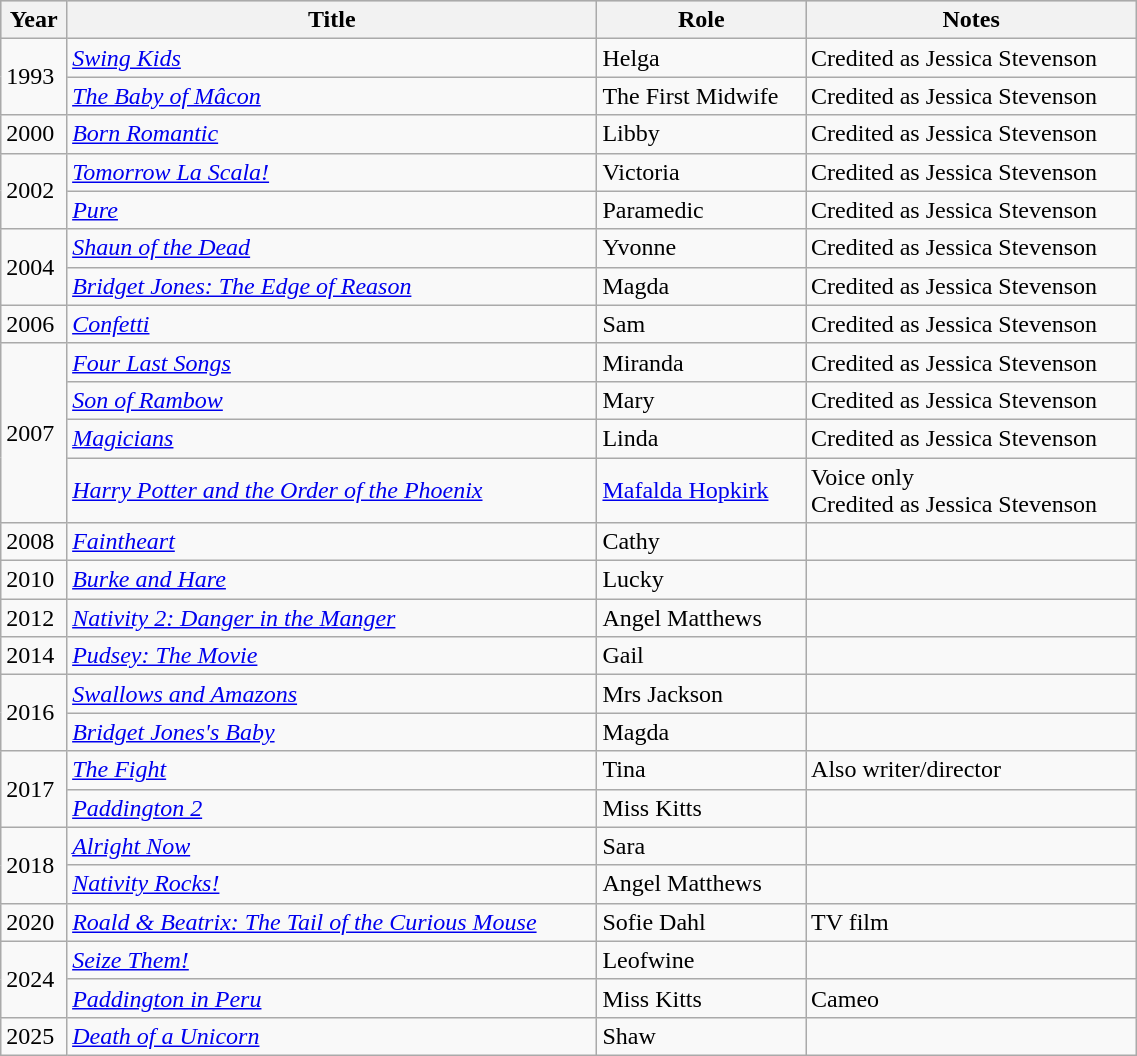<table class="wikitable" style="width:60%;">
<tr style="background:#ccc; text-align:center;">
<th>Year</th>
<th>Title</th>
<th>Role</th>
<th>Notes</th>
</tr>
<tr>
<td rowspan="2">1993</td>
<td><em><a href='#'>Swing Kids</a></em></td>
<td>Helga</td>
<td>Credited as Jessica Stevenson</td>
</tr>
<tr>
<td><em><a href='#'>The Baby of Mâcon</a></em></td>
<td>The First Midwife</td>
<td>Credited as Jessica Stevenson</td>
</tr>
<tr>
<td>2000</td>
<td><em><a href='#'>Born Romantic</a></em></td>
<td>Libby</td>
<td>Credited as Jessica Stevenson</td>
</tr>
<tr>
<td rowspan="2">2002</td>
<td><em><a href='#'>Tomorrow La Scala!</a></em></td>
<td>Victoria</td>
<td>Credited as Jessica Stevenson</td>
</tr>
<tr>
<td><em><a href='#'>Pure</a></em></td>
<td>Paramedic</td>
<td>Credited as Jessica Stevenson</td>
</tr>
<tr>
<td rowspan="2">2004</td>
<td><em><a href='#'>Shaun of the Dead</a></em></td>
<td>Yvonne</td>
<td>Credited as Jessica Stevenson</td>
</tr>
<tr>
<td><em><a href='#'>Bridget Jones: The Edge of Reason</a></em></td>
<td>Magda</td>
<td>Credited as Jessica Stevenson</td>
</tr>
<tr>
<td>2006</td>
<td><em><a href='#'>Confetti</a></em></td>
<td>Sam</td>
<td>Credited as Jessica Stevenson</td>
</tr>
<tr>
<td rowspan="4">2007</td>
<td><em><a href='#'>Four Last Songs</a></em></td>
<td>Miranda</td>
<td>Credited as Jessica Stevenson</td>
</tr>
<tr>
<td><em><a href='#'>Son of Rambow</a></em></td>
<td>Mary</td>
<td>Credited as Jessica Stevenson</td>
</tr>
<tr>
<td><em><a href='#'>Magicians</a></em></td>
<td>Linda</td>
<td>Credited as Jessica Stevenson</td>
</tr>
<tr>
<td><em><a href='#'>Harry Potter and the Order of the Phoenix</a></em></td>
<td><a href='#'>Mafalda Hopkirk</a></td>
<td>Voice only<br>Credited as Jessica Stevenson</td>
</tr>
<tr>
<td>2008</td>
<td><em><a href='#'>Faintheart</a></em></td>
<td>Cathy</td>
<td></td>
</tr>
<tr>
<td>2010</td>
<td><em><a href='#'>Burke and Hare</a></em></td>
<td>Lucky</td>
<td></td>
</tr>
<tr>
<td>2012</td>
<td><em><a href='#'>Nativity 2: Danger in the Manger</a></em></td>
<td>Angel Matthews</td>
<td></td>
</tr>
<tr>
<td>2014</td>
<td><em><a href='#'>Pudsey: The Movie</a></em></td>
<td>Gail</td>
<td></td>
</tr>
<tr>
<td rowspan="2">2016</td>
<td><em><a href='#'>Swallows and Amazons</a></em></td>
<td>Mrs Jackson</td>
<td></td>
</tr>
<tr>
<td><em><a href='#'>Bridget Jones's Baby</a></em></td>
<td>Magda</td>
<td></td>
</tr>
<tr>
<td rowspan="2">2017</td>
<td><em><a href='#'>The Fight</a></em></td>
<td>Tina</td>
<td>Also writer/director</td>
</tr>
<tr>
<td><em><a href='#'>Paddington 2</a></em></td>
<td>Miss Kitts</td>
<td></td>
</tr>
<tr>
<td rowspan="2">2018</td>
<td><em><a href='#'>Alright Now</a></em></td>
<td>Sara</td>
<td></td>
</tr>
<tr>
<td><em><a href='#'>Nativity Rocks!</a></em></td>
<td>Angel Matthews</td>
<td></td>
</tr>
<tr>
<td>2020</td>
<td><em><a href='#'>Roald & Beatrix: The Tail of the Curious Mouse</a></em></td>
<td>Sofie Dahl</td>
<td>TV film</td>
</tr>
<tr>
<td rowspan="2">2024</td>
<td><em><a href='#'>Seize Them!</a></em></td>
<td>Leofwine</td>
<td></td>
</tr>
<tr>
<td><em><a href='#'>Paddington in Peru</a></em></td>
<td>Miss Kitts</td>
<td>Cameo</td>
</tr>
<tr>
<td>2025</td>
<td><em><a href='#'>Death of a Unicorn</a></em></td>
<td>Shaw</td>
<td></td>
</tr>
</table>
